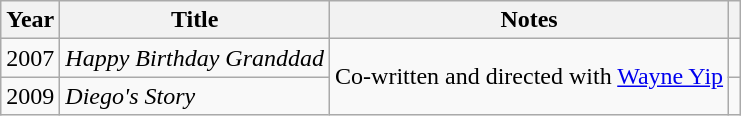<table class="wikitable plainrowheaders sortable">
<tr>
<th>Year</th>
<th>Title</th>
<th class="unsortable">Notes</th>
<th class="unsortable"></th>
</tr>
<tr>
<td>2007</td>
<td><em>Happy Birthday Granddad</em></td>
<td rowspan="4">Co-written and directed with <a href='#'>Wayne Yip</a></td>
<td></td>
</tr>
<tr>
<td>2009</td>
<td><em>Diego's Story</em></td>
<td></td>
</tr>
</table>
